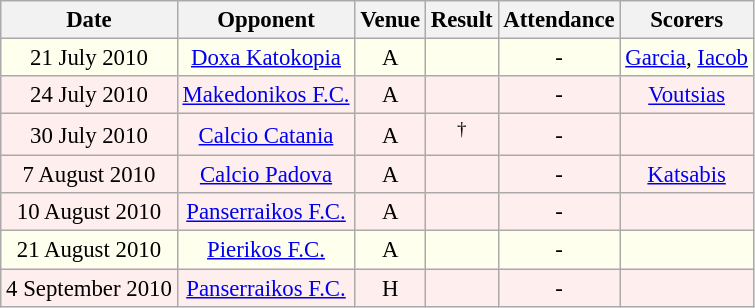<table class="wikitable sortable" style="font-size:95%; text-align:center">
<tr>
<th>Date</th>
<th>Opponent</th>
<th>Venue</th>
<th>Result</th>
<th>Attendance</th>
<th>Scorers</th>
</tr>
<tr style="background:#ffe;">
<td>21 July 2010</td>
<td><a href='#'>Doxa Katokopia</a></td>
<td>A</td>
<td></td>
<td>-</td>
<td><a href='#'>Garcia</a>, <a href='#'>Iacob</a></td>
</tr>
<tr style="background:#fee;">
<td>24 July 2010</td>
<td><a href='#'>Makedonikos F.C.</a></td>
<td>A</td>
<td></td>
<td>-</td>
<td><a href='#'>Voutsias</a></td>
</tr>
<tr style="background:#fee;">
<td>30 July 2010</td>
<td><a href='#'>Calcio Catania</a></td>
<td>A</td>
<td> <sup>†</sup></td>
<td>-</td>
<td></td>
</tr>
<tr style="background:#fee;">
<td>7 August 2010</td>
<td><a href='#'>Calcio Padova</a></td>
<td>A</td>
<td></td>
<td>-</td>
<td><a href='#'>Katsabis</a></td>
</tr>
<tr style="background:#fee;">
<td>10 August 2010</td>
<td><a href='#'>Panserraikos F.C.</a></td>
<td>A</td>
<td></td>
<td>-</td>
<td></td>
</tr>
<tr style="background:#ffe;">
<td>21 August 2010</td>
<td><a href='#'>Pierikos F.C.</a></td>
<td>A</td>
<td></td>
<td>-</td>
<td></td>
</tr>
<tr style="background:#fee;">
<td>4 September 2010</td>
<td><a href='#'>Panserraikos F.C.</a></td>
<td>H</td>
<td></td>
<td>-</td>
<td></td>
</tr>
</table>
